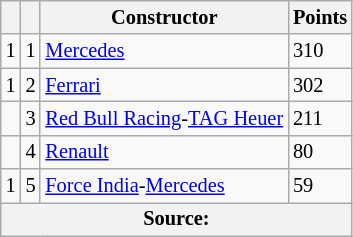<table class="wikitable" style="font-size: 85%;">
<tr>
<th></th>
<th></th>
<th>Constructor</th>
<th>Points</th>
</tr>
<tr>
<td align="left"> 1</td>
<td align="center">1</td>
<td> <a href='#'>Mercedes</a></td>
<td align="left">310</td>
</tr>
<tr>
<td align="left"> 1</td>
<td align="center">2</td>
<td> <a href='#'>Ferrari</a></td>
<td align="left">302</td>
</tr>
<tr>
<td align="left"></td>
<td align="center">3</td>
<td> <a href='#'>Red Bull Racing</a>-<a href='#'>TAG Heuer</a></td>
<td align="left">211</td>
</tr>
<tr>
<td align="left"></td>
<td align="center">4</td>
<td> <a href='#'>Renault</a></td>
<td align="left">80</td>
</tr>
<tr>
<td align="left"> 1</td>
<td align="center">5</td>
<td> <a href='#'>Force India</a>-<a href='#'>Mercedes</a></td>
<td align="left">59</td>
</tr>
<tr>
<th colspan=4>Source:</th>
</tr>
</table>
